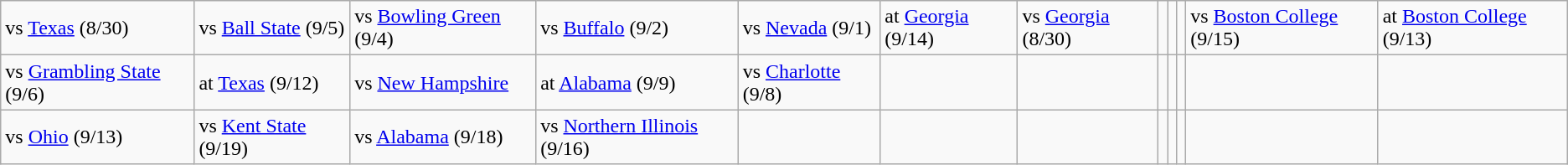<table class="wikitable">
<tr>
<td>vs <a href='#'>Texas</a> (8/30)</td>
<td>vs <a href='#'>Ball State</a> (9/5)</td>
<td>vs <a href='#'>Bowling Green</a> (9/4)</td>
<td>vs <a href='#'>Buffalo</a> (9/2)</td>
<td>vs <a href='#'>Nevada</a> (9/1)</td>
<td>at <a href='#'>Georgia</a> (9/14)</td>
<td>vs <a href='#'>Georgia</a> (8/30)</td>
<td></td>
<td></td>
<td></td>
<td>vs <a href='#'>Boston College</a> (9/15)</td>
<td>at <a href='#'>Boston College</a> (9/13)</td>
</tr>
<tr>
<td>vs <a href='#'>
Grambling State</a> (9/6)</td>
<td>at <a href='#'>Texas</a> (9/12)</td>
<td>vs <a href='#'>New Hampshire</a></td>
<td>at <a href='#'>Alabama</a> (9/9)</td>
<td>vs <a href='#'>Charlotte</a> (9/8)</td>
<td></td>
<td></td>
<td></td>
<td></td>
<td></td>
<td></td>
<td></td>
</tr>
<tr>
<td>vs <a href='#'>Ohio</a> (9/13)</td>
<td>vs <a href='#'>Kent State</a> (9/19)</td>
<td>vs <a href='#'>Alabama</a> (9/18)</td>
<td>vs <a href='#'>Northern Illinois</a> (9/16)</td>
<td></td>
<td></td>
<td></td>
<td></td>
<td></td>
<td></td>
<td></td>
<td></td>
</tr>
</table>
